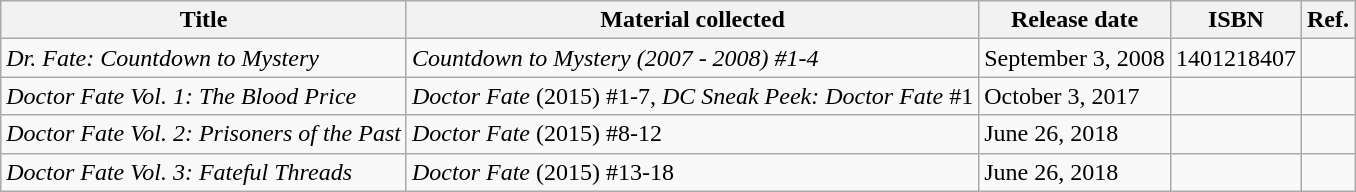<table class="wikitable">
<tr>
<th>Title</th>
<th>Material collected</th>
<th>Release date</th>
<th>ISBN</th>
<th>Ref.</th>
</tr>
<tr>
<td><em>Dr. Fate: Countdown to Mystery</em></td>
<td><em>Countdown to Mystery (2007 - 2008) #1-4</em></td>
<td>September 3, 2008</td>
<td>1401218407</td>
<td></td>
</tr>
<tr>
<td><em>Doctor Fate Vol. 1: The Blood Price</em></td>
<td><em>Doctor Fate</em> (2015) #1-7, <em>DC Sneak Peek: Doctor Fate</em> #1</td>
<td>October 3, 2017</td>
<td></td>
<td></td>
</tr>
<tr>
<td><em>Doctor Fate Vol. 2: Prisoners of the Past</em></td>
<td><em>Doctor Fate</em> (2015) #8-12</td>
<td>June 26, 2018</td>
<td></td>
<td></td>
</tr>
<tr>
<td><em>Doctor Fate Vol. 3: Fateful Threads</em></td>
<td><em>Doctor Fate</em> (2015) #13-18</td>
<td>June 26, 2018</td>
<td></td>
<td></td>
</tr>
</table>
